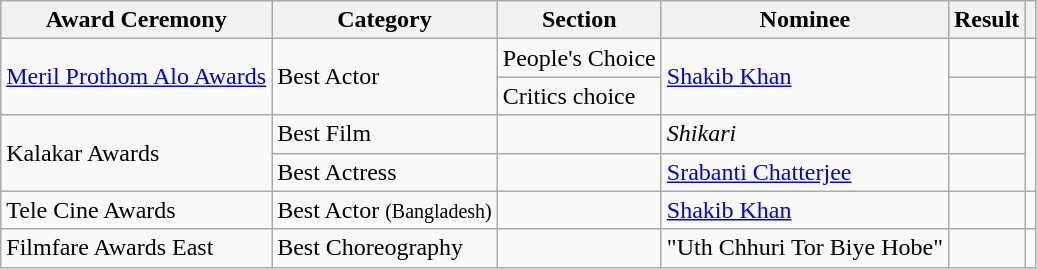<table class="wikitable">
<tr>
<th>Award Ceremony</th>
<th>Category</th>
<th>Section</th>
<th>Nominee</th>
<th>Result</th>
<th></th>
</tr>
<tr>
<td rowspan="2"><a href='#'>Meril Prothom Alo Awards</a></td>
<td rowspan="2">Best Actor</td>
<td>People's Choice</td>
<td rowspan="2"><a href='#'>Shakib Khan</a></td>
<td></td>
<td></td>
</tr>
<tr>
<td>Critics choice</td>
<td></td>
<td></td>
</tr>
<tr>
<td rowspan="2">Kalakar Awards</td>
<td>Best Film</td>
<td></td>
<td><em>Shikari</em></td>
<td></td>
<td rowspan="2"></td>
</tr>
<tr>
<td>Best Actress</td>
<td></td>
<td><a href='#'>Srabanti Chatterjee</a></td>
<td></td>
</tr>
<tr>
<td>Tele Cine Awards</td>
<td>Best Actor <small>(Bangladesh)</small></td>
<td></td>
<td><a href='#'>Shakib Khan</a></td>
<td></td>
<td></td>
</tr>
<tr>
<td>Filmfare Awards East</td>
<td>Best Choreography</td>
<td></td>
<td>"Uth Chhuri Tor Biye Hobe"</td>
<td></td>
<td></td>
</tr>
</table>
